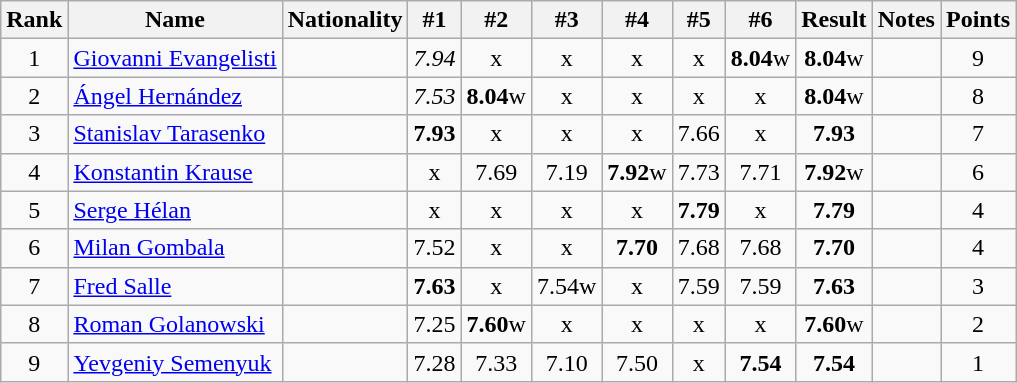<table class="wikitable sortable" style="text-align:center">
<tr>
<th>Rank</th>
<th>Name</th>
<th>Nationality</th>
<th>#1</th>
<th>#2</th>
<th>#3</th>
<th>#4</th>
<th>#5</th>
<th>#6</th>
<th>Result</th>
<th>Notes</th>
<th>Points</th>
</tr>
<tr>
<td>1</td>
<td align=left><a href='#'>Giovanni Evangelisti</a></td>
<td align=left></td>
<td><em>7.94</em></td>
<td>x</td>
<td>x</td>
<td>x</td>
<td>x</td>
<td><strong>8.04</strong>w</td>
<td><strong>8.04</strong>w</td>
<td></td>
<td>9</td>
</tr>
<tr>
<td>2</td>
<td align=left><a href='#'>Ángel Hernández</a></td>
<td align=left></td>
<td><em>7.53</em></td>
<td><strong>8.04</strong>w</td>
<td>x</td>
<td>x</td>
<td>x</td>
<td>x</td>
<td><strong>8.04</strong>w</td>
<td></td>
<td>8</td>
</tr>
<tr>
<td>3</td>
<td align=left><a href='#'>Stanislav Tarasenko</a></td>
<td align=left></td>
<td><strong>7.93</strong></td>
<td>x</td>
<td>x</td>
<td>x</td>
<td>7.66</td>
<td>x</td>
<td><strong>7.93</strong></td>
<td></td>
<td>7</td>
</tr>
<tr>
<td>4</td>
<td align=left><a href='#'>Konstantin Krause</a></td>
<td align=left></td>
<td>x</td>
<td>7.69</td>
<td>7.19</td>
<td><strong>7.92</strong>w</td>
<td>7.73</td>
<td>7.71</td>
<td><strong>7.92</strong>w</td>
<td></td>
<td>6</td>
</tr>
<tr>
<td>5</td>
<td align=left><a href='#'>Serge Hélan</a></td>
<td align=left></td>
<td>x</td>
<td>x</td>
<td>x</td>
<td>x</td>
<td><strong>7.79</strong></td>
<td>x</td>
<td><strong>7.79</strong></td>
<td></td>
<td>4</td>
</tr>
<tr>
<td>6</td>
<td align=left><a href='#'>Milan Gombala</a></td>
<td align=left></td>
<td>7.52</td>
<td>x</td>
<td>x</td>
<td><strong>7.70</strong></td>
<td>7.68</td>
<td>7.68</td>
<td><strong>7.70</strong></td>
<td></td>
<td>4</td>
</tr>
<tr>
<td>7</td>
<td align=left><a href='#'>Fred Salle</a></td>
<td align=left></td>
<td><strong>7.63</strong></td>
<td>x</td>
<td>7.54w</td>
<td>x</td>
<td>7.59</td>
<td>7.59</td>
<td><strong>7.63</strong></td>
<td></td>
<td>3</td>
</tr>
<tr>
<td>8</td>
<td align=left><a href='#'>Roman Golanowski</a></td>
<td align=left></td>
<td>7.25</td>
<td><strong>7.60</strong>w</td>
<td>x</td>
<td>x</td>
<td>x</td>
<td>x</td>
<td><strong>7.60</strong>w</td>
<td></td>
<td>2</td>
</tr>
<tr>
<td>9</td>
<td align=left><a href='#'>Yevgeniy Semenyuk</a></td>
<td align=left></td>
<td>7.28</td>
<td>7.33</td>
<td>7.10</td>
<td>7.50</td>
<td>x</td>
<td><strong>7.54</strong></td>
<td><strong>7.54</strong></td>
<td></td>
<td>1</td>
</tr>
</table>
